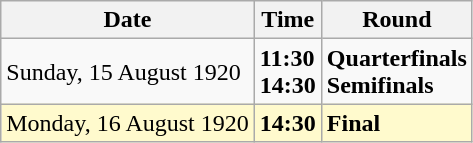<table class="wikitable">
<tr>
<th>Date</th>
<th>Time</th>
<th>Round</th>
</tr>
<tr>
<td>Sunday, 15 August 1920</td>
<td><strong>11:30</strong><br><strong>14:30</strong></td>
<td><strong>Quarterfinals</strong><br><strong>Semifinals</strong></td>
</tr>
<tr style=background:lemonchiffon>
<td>Monday, 16 August 1920</td>
<td><strong>14:30</strong></td>
<td><strong>Final</strong></td>
</tr>
</table>
